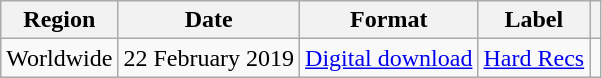<table class="wikitable plainrowheaders">
<tr>
<th>Region</th>
<th>Date</th>
<th>Format</th>
<th>Label</th>
<th></th>
</tr>
<tr>
<td>Worldwide</td>
<td>22 February 2019</td>
<td><a href='#'>Digital download</a></td>
<td><a href='#'>Hard Recs</a></td>
<td></td>
</tr>
</table>
